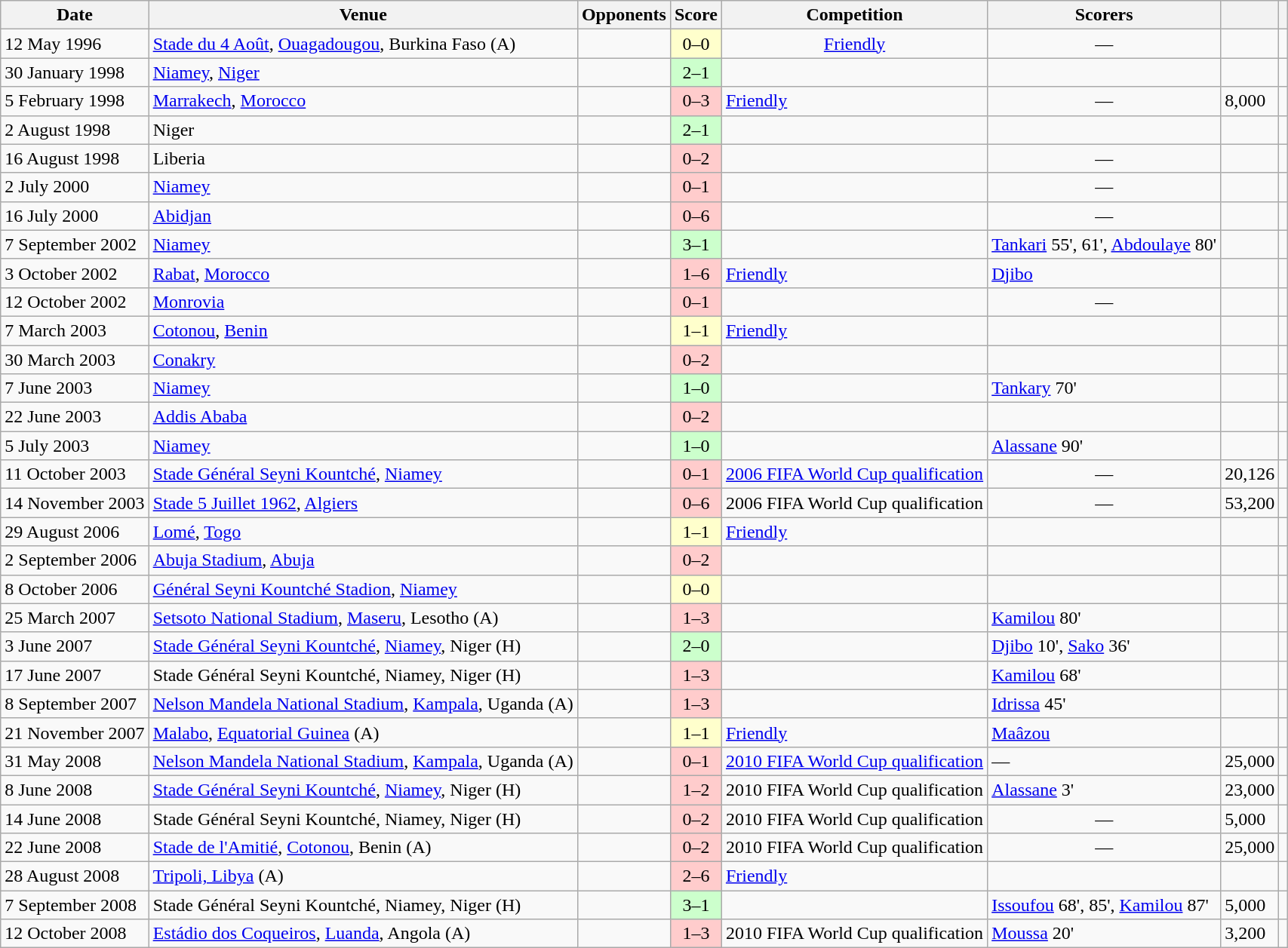<table class="wikitable">
<tr>
<th>Date</th>
<th>Venue</th>
<th>Opponents</th>
<th>Score</th>
<th>Competition</th>
<th class=unsortable>Scorers</th>
<th></th>
<th class=unsortable></th>
</tr>
<tr>
<td>12 May 1996</td>
<td><a href='#'>Stade du 4 Août</a>, <a href='#'>Ouagadougou</a>, Burkina Faso (A)</td>
<td></td>
<td align=center bgcolor=#FFFFCC>0–0</td>
<td align=center><a href='#'>Friendly</a></td>
<td align=center>—</td>
<td></td>
<td></td>
</tr>
<tr>
<td>30 January 1998</td>
<td><a href='#'>Niamey</a>, <a href='#'>Niger</a></td>
<td></td>
<td align=center bgcolor=#CCFFCC>2–1</td>
<td></td>
<td></td>
<td></td>
<td></td>
</tr>
<tr>
<td>5 February 1998</td>
<td><a href='#'>Marrakech</a>, <a href='#'>Morocco</a></td>
<td></td>
<td align=center bgcolor=#FFCCCC>0–3</td>
<td><a href='#'>Friendly</a></td>
<td align=center>—</td>
<td>8,000</td>
<td></td>
</tr>
<tr>
<td>2 August 1998</td>
<td>Niger</td>
<td></td>
<td align=center bgcolor=#CCFFCC>2–1</td>
<td></td>
<td></td>
<td></td>
<td></td>
</tr>
<tr>
<td>16 August 1998</td>
<td>Liberia</td>
<td></td>
<td align=center bgcolor=#FFCCCC>0–2</td>
<td></td>
<td align=center>—</td>
<td></td>
<td></td>
</tr>
<tr>
<td>2 July 2000</td>
<td><a href='#'>Niamey</a></td>
<td></td>
<td align=center bgcolor=#FFCCCC>0–1</td>
<td></td>
<td align=center>—</td>
<td></td>
<td></td>
</tr>
<tr>
<td>16 July 2000</td>
<td><a href='#'>Abidjan</a></td>
<td></td>
<td align=center bgcolor=#FFCCCC>0–6</td>
<td></td>
<td align=center>—</td>
<td></td>
<td></td>
</tr>
<tr>
<td>7 September 2002</td>
<td><a href='#'>Niamey</a></td>
<td></td>
<td align=center bgcolor=#CCFFCC>3–1</td>
<td></td>
<td><a href='#'>Tankari</a> 55', 61', <a href='#'>Abdoulaye</a> 80'</td>
<td></td>
<td></td>
</tr>
<tr>
<td>3 October 2002</td>
<td><a href='#'>Rabat</a>, <a href='#'>Morocco</a></td>
<td></td>
<td align=center bgcolor=#FFCCCC>1–6</td>
<td><a href='#'>Friendly</a></td>
<td><a href='#'>Djibo</a></td>
<td></td>
<td></td>
</tr>
<tr>
<td>12 October 2002</td>
<td><a href='#'>Monrovia</a></td>
<td></td>
<td align=center bgcolor=#FFCCCC>0–1</td>
<td></td>
<td align=center>—</td>
<td></td>
<td></td>
</tr>
<tr>
<td>7 March 2003</td>
<td><a href='#'>Cotonou</a>, <a href='#'>Benin</a></td>
<td></td>
<td align=center bgcolor=#FFFFCC>1–1<br></td>
<td><a href='#'>Friendly</a></td>
<td></td>
<td></td>
<td></td>
</tr>
<tr>
<td>30 March 2003</td>
<td><a href='#'>Conakry</a></td>
<td></td>
<td align=center bgcolor=#FFCCCC>0–2</td>
<td></td>
<td></td>
<td></td>
<td></td>
</tr>
<tr>
<td>7 June 2003</td>
<td><a href='#'>Niamey</a></td>
<td></td>
<td align=center bgcolor=#CCFFCC>1–0</td>
<td></td>
<td><a href='#'>Tankary</a> 70'</td>
<td></td>
<td></td>
</tr>
<tr>
<td>22 June 2003</td>
<td><a href='#'>Addis Ababa</a></td>
<td></td>
<td align=center bgcolor=#FFCCCC>0–2</td>
<td></td>
<td></td>
<td></td>
<td></td>
</tr>
<tr>
<td>5 July 2003</td>
<td><a href='#'>Niamey</a></td>
<td></td>
<td align=center bgcolor=#CCFFCC>1–0</td>
<td></td>
<td><a href='#'>Alassane</a> 90'</td>
<td></td>
<td></td>
</tr>
<tr>
<td>11 October 2003</td>
<td><a href='#'>Stade Général Seyni Kountché</a>, <a href='#'>Niamey</a></td>
<td></td>
<td align=center bgcolor=#FFCCCC>0–1</td>
<td><a href='#'>2006 FIFA World Cup qualification</a></td>
<td align=center>—</td>
<td>20,126</td>
<td></td>
</tr>
<tr>
<td>14 November 2003</td>
<td><a href='#'>Stade 5 Juillet 1962</a>, <a href='#'>Algiers</a></td>
<td></td>
<td align=center bgcolor=#FFCCCC>0–6</td>
<td>2006 FIFA World Cup qualification</td>
<td align=center>—</td>
<td>53,200</td>
<td></td>
</tr>
<tr>
<td>29 August 2006</td>
<td><a href='#'>Lomé</a>, <a href='#'>Togo</a></td>
<td></td>
<td align=center bgcolor=#FFFFCC>1–1</td>
<td><a href='#'>Friendly</a></td>
<td></td>
<td></td>
<td></td>
</tr>
<tr>
<td>2 September 2006</td>
<td><a href='#'>Abuja Stadium</a>, <a href='#'>Abuja</a></td>
<td></td>
<td align=center bgcolor=#FFCCCC>0–2</td>
<td></td>
<td></td>
<td></td>
<td></td>
</tr>
<tr>
<td>8 October 2006</td>
<td><a href='#'>Général Seyni Kountché Stadion</a>, <a href='#'>Niamey</a></td>
<td></td>
<td align=center bgcolor=#FFFFCC>0–0</td>
<td></td>
<td></td>
<td></td>
<td></td>
</tr>
<tr>
<td>25 March 2007</td>
<td><a href='#'>Setsoto National Stadium</a>, <a href='#'>Maseru</a>, Lesotho (A)</td>
<td></td>
<td align=center bgcolor=#FFCCCC>1–3</td>
<td></td>
<td><a href='#'>Kamilou</a> 80'</td>
<td></td>
<td></td>
</tr>
<tr>
<td>3 June 2007</td>
<td><a href='#'>Stade Général Seyni Kountché</a>, <a href='#'>Niamey</a>, Niger (H)</td>
<td></td>
<td align=center bgcolor=#CCFFCC>2–0</td>
<td></td>
<td><a href='#'>Djibo</a> 10', <a href='#'>Sako</a> 36'</td>
<td></td>
<td></td>
</tr>
<tr>
<td>17 June 2007</td>
<td>Stade Général Seyni Kountché, Niamey, Niger (H)</td>
<td></td>
<td align=center bgcolor=#FFCCCC>1–3</td>
<td></td>
<td><a href='#'>Kamilou</a> 68'</td>
<td></td>
<td></td>
</tr>
<tr>
<td>8 September 2007</td>
<td><a href='#'>Nelson Mandela National Stadium</a>, <a href='#'>Kampala</a>, Uganda (A)</td>
<td></td>
<td align=center bgcolor=#FFCCCC>1–3</td>
<td></td>
<td><a href='#'>Idrissa</a> 45'</td>
<td></td>
<td></td>
</tr>
<tr>
<td>21 November 2007</td>
<td><a href='#'>Malabo</a>, <a href='#'>Equatorial Guinea</a> (A)</td>
<td></td>
<td align=center bgcolor=#FFFFCC>1–1</td>
<td><a href='#'>Friendly</a></td>
<td><a href='#'>Maâzou</a></td>
<td></td>
<td></td>
</tr>
<tr>
<td>31 May 2008</td>
<td><a href='#'>Nelson Mandela National Stadium</a>, <a href='#'>Kampala</a>, Uganda (A)</td>
<td></td>
<td align=center bgcolor=#FFCCCC>0–1</td>
<td><a href='#'>2010 FIFA World Cup qualification</a></td>
<td>—</td>
<td>25,000</td>
<td></td>
</tr>
<tr>
<td>8 June 2008</td>
<td><a href='#'>Stade Général Seyni Kountché</a>, <a href='#'>Niamey</a>, Niger (H)</td>
<td></td>
<td align=center bgcolor=#FFCCCC>1–2</td>
<td>2010 FIFA World Cup qualification</td>
<td><a href='#'>Alassane</a> 3'</td>
<td>23,000</td>
<td></td>
</tr>
<tr>
<td>14 June 2008</td>
<td>Stade Général Seyni Kountché, Niamey, Niger (H)</td>
<td></td>
<td align=center bgcolor=#FFCCCC>0–2</td>
<td>2010 FIFA World Cup qualification</td>
<td align=center>—</td>
<td>5,000</td>
<td></td>
</tr>
<tr>
<td>22 June 2008</td>
<td><a href='#'>Stade de l'Amitié</a>, <a href='#'>Cotonou</a>, Benin (A)</td>
<td></td>
<td align=center bgcolor=#FFCCCC>0–2</td>
<td>2010 FIFA World Cup qualification</td>
<td align=center>—</td>
<td>25,000</td>
<td></td>
</tr>
<tr>
<td>28 August 2008</td>
<td><a href='#'>Tripoli, Libya</a> (A)</td>
<td></td>
<td align=center bgcolor=#FFCCCC>2–6</td>
<td><a href='#'>Friendly</a></td>
<td></td>
<td></td>
<td></td>
</tr>
<tr>
<td>7 September 2008</td>
<td>Stade Général Seyni Kountché, Niamey, Niger (H)</td>
<td></td>
<td align=center bgcolor=#CCFFCC>3–1</td>
<td></td>
<td><a href='#'>Issoufou</a> 68', 85', <a href='#'>Kamilou</a> 87'</td>
<td>5,000</td>
<td></td>
</tr>
<tr>
<td>12 October 2008</td>
<td><a href='#'>Estádio dos Coqueiros</a>, <a href='#'>Luanda</a>, Angola (A)</td>
<td></td>
<td align=center bgcolor=#FFCCCC>1–3</td>
<td>2010 FIFA World Cup qualification</td>
<td><a href='#'>Moussa</a> 20'</td>
<td>3,200</td>
<td></td>
</tr>
</table>
